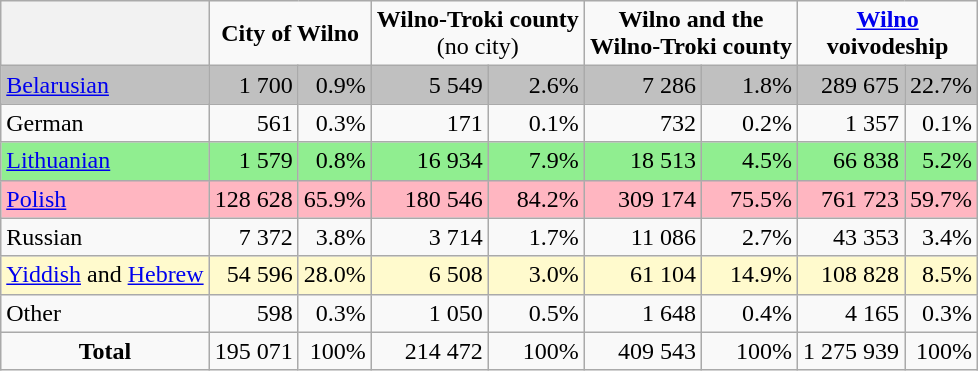<table class="wikitable sortable">
<tr style="text-align:center">
<th></th>
<td colspan="2"><strong>City of Wilno</strong></td>
<td colspan="2"><strong>Wilno-Troki county</strong><br>(no city)</td>
<td colspan="2"><strong>Wilno and the</strong><br><strong>Wilno-Troki county</strong></td>
<td colspan="2"><strong><a href='#'>Wilno</a></strong><br><strong>voivodeship</strong></td>
</tr>
<tr style="text-align:right; background:#C0C0C0">
<td style="text-align:left;"><a href='#'>Belarusian</a></td>
<td>1 700</td>
<td>0.9%</td>
<td>5 549</td>
<td>2.6%</td>
<td>7 286</td>
<td>1.8%</td>
<td>289 675</td>
<td>22.7%</td>
</tr>
<tr style="text-align:right">
<td style="text-align:left; ">German</td>
<td>561</td>
<td>0.3%</td>
<td>171</td>
<td>0.1%</td>
<td>732</td>
<td>0.2%</td>
<td>1 357</td>
<td>0.1%</td>
</tr>
<tr style="text-align:right; background:#90EE90">
<td style="text-align:left;"><a href='#'>Lithuanian</a></td>
<td>1 579</td>
<td>0.8%</td>
<td>16 934</td>
<td>7.9%</td>
<td>18 513</td>
<td>4.5%</td>
<td>66 838</td>
<td>5.2%</td>
</tr>
<tr style="text-align:right; background:#FFB6C1">
<td style="text-align:left; "><a href='#'>Polish</a></td>
<td>128 628</td>
<td>65.9%</td>
<td>180 546</td>
<td>84.2%</td>
<td>309 174</td>
<td>75.5%</td>
<td>761 723</td>
<td>59.7%</td>
</tr>
<tr style="text-align:right">
<td style="text-align:left; ">Russian</td>
<td>7 372</td>
<td>3.8%</td>
<td>3 714</td>
<td>1.7%</td>
<td>11 086</td>
<td>2.7%</td>
<td>43 353</td>
<td>3.4%</td>
</tr>
<tr style="text-align:right; background:#FFFACD">
<td style="text-align:left; "><a href='#'>Yiddish</a> and <a href='#'>Hebrew</a></td>
<td>54 596</td>
<td>28.0%</td>
<td>6 508</td>
<td>3.0%</td>
<td>61 104</td>
<td>14.9%</td>
<td>108 828</td>
<td>8.5%</td>
</tr>
<tr style="text-align:right">
<td style="text-align:left; ">Other</td>
<td>598</td>
<td>0.3%</td>
<td>1 050</td>
<td>0.5%</td>
<td>1 648</td>
<td>0.4%</td>
<td>4 165</td>
<td>0.3%</td>
</tr>
<tr style="text-align:right">
<td style="text-align:center;"><strong>Total</strong></td>
<td>195 071</td>
<td>100%</td>
<td>214 472</td>
<td>100%</td>
<td>409 543</td>
<td>100%</td>
<td>1 275 939</td>
<td>100%</td>
</tr>
</table>
